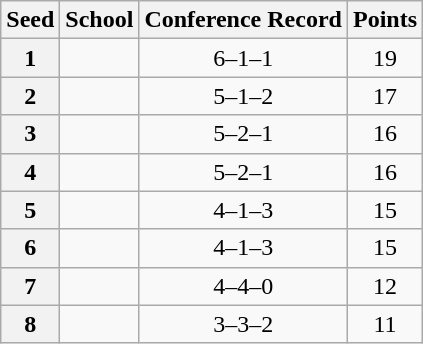<table class="wikitable" style="text-align:center">
<tr>
<th>Seed</th>
<th>School</th>
<th>Conference Record</th>
<th>Points</th>
</tr>
<tr>
<th>1</th>
<td></td>
<td>6–1–1</td>
<td>19</td>
</tr>
<tr>
<th>2</th>
<td></td>
<td>5–1–2</td>
<td>17</td>
</tr>
<tr>
<th>3</th>
<td></td>
<td>5–2–1</td>
<td>16</td>
</tr>
<tr>
<th>4</th>
<td></td>
<td>5–2–1</td>
<td>16</td>
</tr>
<tr>
<th>5</th>
<td></td>
<td>4–1–3</td>
<td>15</td>
</tr>
<tr>
<th>6</th>
<td></td>
<td>4–1–3</td>
<td>15</td>
</tr>
<tr>
<th>7</th>
<td></td>
<td>4–4–0</td>
<td>12</td>
</tr>
<tr>
<th>8</th>
<td></td>
<td>3–3–2</td>
<td>11</td>
</tr>
</table>
